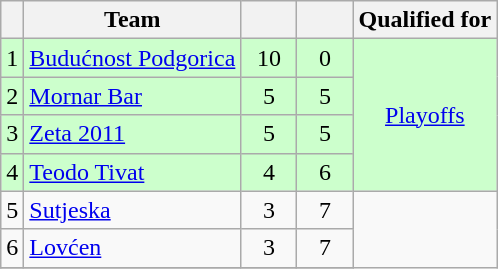<table class="wikitable" style="text-align:center;">
<tr>
<th></th>
<th>Team</th>
<th width=30></th>
<th width=30></th>
<th>Qualified for</th>
</tr>
<tr style="background:#ccffcc">
<td>1</td>
<td style="text-align:left;"><a href='#'>Budućnost Podgorica</a></td>
<td>10</td>
<td>0</td>
<td rowspan=4><a href='#'>Playoffs</a></td>
</tr>
<tr style="background:#ccffcc">
<td>2</td>
<td style="text-align:left;"><a href='#'>Mornar Bar</a></td>
<td>5</td>
<td>5</td>
</tr>
<tr style="background:#ccffcc">
<td>3</td>
<td style="text-align:left;"><a href='#'>Zeta 2011</a></td>
<td>5</td>
<td>5</td>
</tr>
<tr style="background:#ccffcc">
<td>4</td>
<td style="text-align:left;"><a href='#'>Teodo Tivat</a></td>
<td>4</td>
<td>6</td>
</tr>
<tr>
<td>5</td>
<td style="text-align:left;"><a href='#'>Sutjeska</a></td>
<td>3</td>
<td>7</td>
</tr>
<tr>
<td>6</td>
<td style="text-align:left;"><a href='#'>Lovćen</a></td>
<td>3</td>
<td>7</td>
</tr>
<tr>
</tr>
</table>
